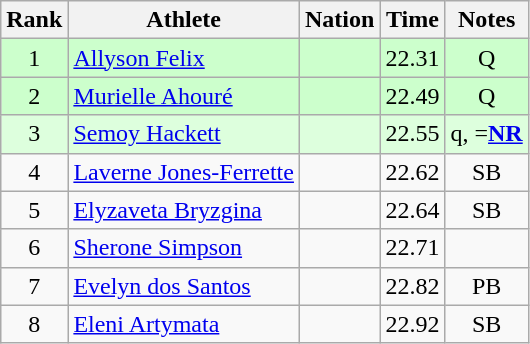<table class="wikitable sortable" style="text-align:center">
<tr>
<th>Rank</th>
<th>Athlete</th>
<th>Nation</th>
<th>Time</th>
<th>Notes</th>
</tr>
<tr bgcolor=#ccffcc>
<td>1</td>
<td align=left><a href='#'>Allyson Felix</a></td>
<td align=left></td>
<td>22.31</td>
<td>Q</td>
</tr>
<tr bgcolor=#ccffcc>
<td>2</td>
<td align=left><a href='#'>Murielle Ahouré</a></td>
<td align=left></td>
<td>22.49</td>
<td>Q</td>
</tr>
<tr bgcolor=#ddffdd>
<td>3</td>
<td align=left><a href='#'>Semoy Hackett</a></td>
<td align=left></td>
<td>22.55</td>
<td>q, =<strong><a href='#'>NR</a></strong></td>
</tr>
<tr>
<td>4</td>
<td align=left><a href='#'>Laverne Jones-Ferrette</a></td>
<td align=left></td>
<td>22.62</td>
<td>SB</td>
</tr>
<tr>
<td>5</td>
<td align=left><a href='#'>Elyzaveta Bryzgina</a></td>
<td align=left></td>
<td>22.64</td>
<td>SB</td>
</tr>
<tr>
<td>6</td>
<td align=left><a href='#'>Sherone Simpson</a></td>
<td align=left></td>
<td>22.71</td>
<td></td>
</tr>
<tr>
<td>7</td>
<td align=left><a href='#'>Evelyn dos Santos</a></td>
<td align=left></td>
<td>22.82</td>
<td>PB</td>
</tr>
<tr>
<td>8</td>
<td align=left><a href='#'>Eleni Artymata</a></td>
<td align=left></td>
<td>22.92</td>
<td>SB</td>
</tr>
</table>
